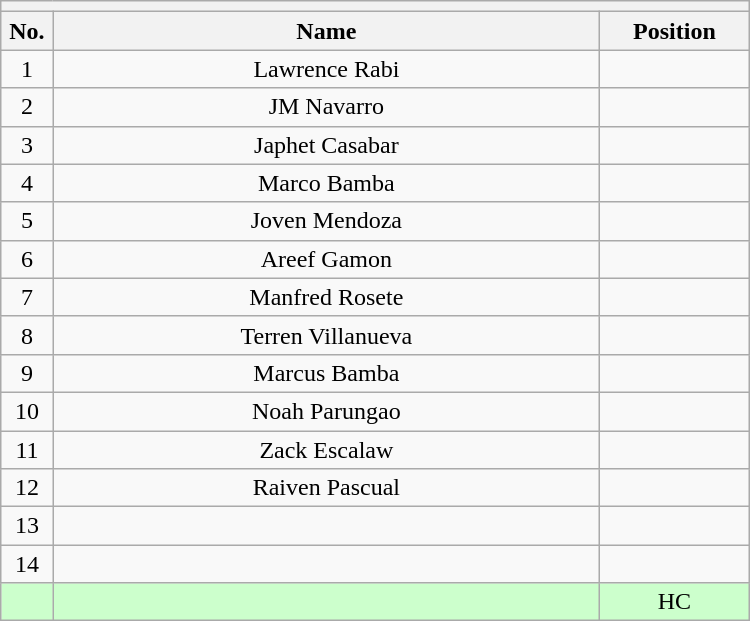<table class="wikitable mw-collapsible mw-collapsed" style="text-align:center; width:500px; border:none">
<tr>
<th style="text-align:center" colspan="3"></th>
</tr>
<tr>
<th style="width:7%">No.</th>
<th>Name</th>
<th style="width:20%">Position</th>
</tr>
<tr>
<td>1</td>
<td>Lawrence Rabi</td>
<td></td>
</tr>
<tr>
<td>2</td>
<td>JM Navarro</td>
<td></td>
</tr>
<tr>
<td>3</td>
<td>Japhet Casabar</td>
<td></td>
</tr>
<tr>
<td>4</td>
<td>Marco Bamba</td>
<td></td>
</tr>
<tr>
<td>5</td>
<td>Joven Mendoza</td>
<td></td>
</tr>
<tr>
<td>6</td>
<td>Areef Gamon</td>
<td></td>
</tr>
<tr>
<td>7</td>
<td>Manfred Rosete</td>
<td></td>
</tr>
<tr>
<td>8</td>
<td>Terren Villanueva</td>
<td></td>
</tr>
<tr>
<td>9</td>
<td>Marcus Bamba</td>
<td></td>
</tr>
<tr>
<td>10</td>
<td>Noah Parungao</td>
<td></td>
</tr>
<tr>
<td>11</td>
<td>Zack Escalaw</td>
<td></td>
</tr>
<tr>
<td>12</td>
<td>Raiven Pascual</td>
<td></td>
</tr>
<tr>
<td>13</td>
<td></td>
<td></td>
</tr>
<tr>
<td>14</td>
<td></td>
<td></td>
</tr>
<tr bgcolor=#CCFFCC>
<td></td>
<td></td>
<td>HC</td>
</tr>
</table>
